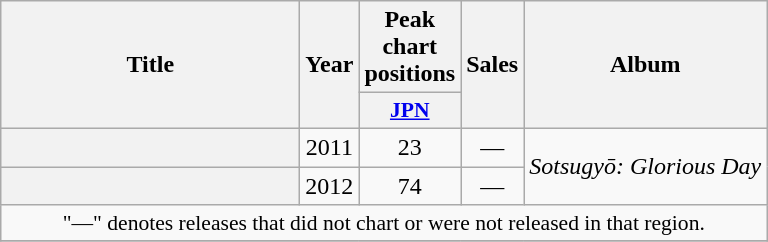<table class="wikitable plainrowheaders" style="text-align:center;">
<tr>
<th scope="col" rowspan="2" style="width:12em;">Title</th>
<th scope="col" rowspan="2">Year</th>
<th scope="col" colspan="1">Peak chart positions</th>
<th scope="col" rowspan="2">Sales</th>
<th scope="col" rowspan="2">Album</th>
</tr>
<tr>
<th scope="col" style="width:3em;font-size:90%;"><a href='#'>JPN</a><br></th>
</tr>
<tr>
<th scope="row"></th>
<td>2011</td>
<td>23</td>
<td>—</td>
<td rowspan="2"><em>Sotsugyō: Glorious Day</em></td>
</tr>
<tr>
<th scope="row"><br></th>
<td>2012</td>
<td>74</td>
<td>—</td>
</tr>
<tr>
<td colspan="5" style="font-size:90%;">"—" denotes releases that did not chart or were not released in that region.</td>
</tr>
<tr>
</tr>
</table>
